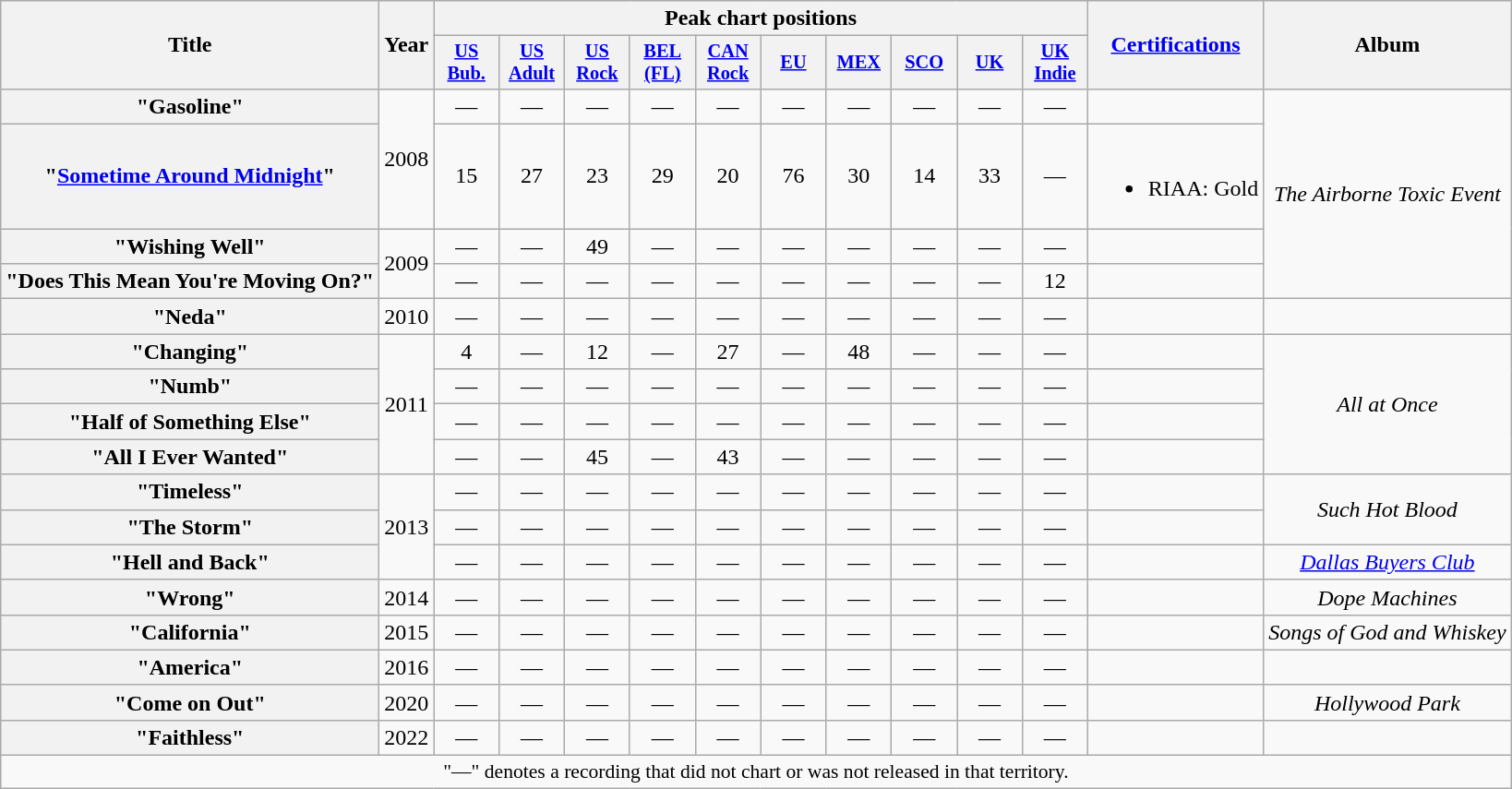<table class="wikitable plainrowheaders" style="text-align:center;">
<tr>
<th scope="col" rowspan="2">Title</th>
<th scope="col" rowspan="2">Year</th>
<th scope="col" colspan="10">Peak chart positions</th>
<th scope="col" rowspan="2"><a href='#'>Certifications</a></th>
<th scope="col" rowspan="2">Album</th>
</tr>
<tr>
<th scope="col" style="width:3em;font-size:85%;"><a href='#'>US<br>Bub.</a><br></th>
<th scope="col" style="width:3em;font-size:85%;"><a href='#'>US<br>Adult</a><br></th>
<th scope="col" style="width:3em;font-size:85%;"><a href='#'>US<br>Rock</a><br></th>
<th scope="col" style="width:3em;font-size:85%;"><a href='#'>BEL<br>(FL)</a><br></th>
<th scope="col" style="width:3em;font-size:85%;"><a href='#'>CAN<br>Rock</a><br></th>
<th scope="col" style="width:3em;font-size:85%;"><a href='#'>EU</a><br></th>
<th scope="col" style="width:3em;font-size:85%;"><a href='#'>MEX</a><br></th>
<th scope="col" style="width:3em;font-size:85%;"><a href='#'>SCO</a><br></th>
<th scope="col" style="width:3em;font-size:85%;"><a href='#'>UK</a><br></th>
<th scope="col" style="width:3em;font-size:85%;"><a href='#'>UK<br>Indie</a><br></th>
</tr>
<tr>
<th scope="row">"Gasoline"</th>
<td rowspan="2">2008</td>
<td>—</td>
<td>—</td>
<td>—</td>
<td>—</td>
<td>—</td>
<td>—</td>
<td>—</td>
<td>—</td>
<td>—</td>
<td>—</td>
<td></td>
<td rowspan="4"><em>The Airborne Toxic Event</em></td>
</tr>
<tr>
<th scope="row">"<a href='#'>Sometime Around Midnight</a>"</th>
<td>15</td>
<td>27</td>
<td>23</td>
<td>29</td>
<td>20</td>
<td>76</td>
<td>30</td>
<td>14</td>
<td>33</td>
<td>—</td>
<td><br><ul><li>RIAA: Gold</li></ul></td>
</tr>
<tr>
<th scope="row">"Wishing Well"</th>
<td rowspan="2">2009</td>
<td>—</td>
<td>—</td>
<td>49</td>
<td>—</td>
<td>—</td>
<td>—</td>
<td>—</td>
<td>—</td>
<td>—</td>
<td>—</td>
<td></td>
</tr>
<tr>
<th scope="row">"Does This Mean You're Moving On?"</th>
<td>—</td>
<td>—</td>
<td>—</td>
<td>—</td>
<td>—</td>
<td>—</td>
<td>—</td>
<td>—</td>
<td>—</td>
<td>12</td>
<td></td>
</tr>
<tr>
<th scope="row">"Neda"</th>
<td>2010</td>
<td>—</td>
<td>—</td>
<td>—</td>
<td>—</td>
<td>—</td>
<td>—</td>
<td>—</td>
<td>—</td>
<td>—</td>
<td>—</td>
<td></td>
<td></td>
</tr>
<tr>
<th scope="row">"Changing"</th>
<td rowspan="4">2011</td>
<td>4</td>
<td>—</td>
<td>12</td>
<td>—</td>
<td>27</td>
<td>—</td>
<td>48</td>
<td>—</td>
<td>—</td>
<td>—</td>
<td></td>
<td rowspan="4"><em>All at Once</em></td>
</tr>
<tr>
<th scope="row">"Numb"</th>
<td>—</td>
<td>—</td>
<td>—</td>
<td>—</td>
<td>—</td>
<td>—</td>
<td>—</td>
<td>—</td>
<td>—</td>
<td>—</td>
<td></td>
</tr>
<tr>
<th scope="row">"Half of Something Else"</th>
<td>—</td>
<td>—</td>
<td>—</td>
<td>—</td>
<td>—</td>
<td>—</td>
<td>—</td>
<td>—</td>
<td>—</td>
<td>—</td>
<td></td>
</tr>
<tr>
<th scope="row">"All I Ever Wanted"</th>
<td>—</td>
<td>—</td>
<td>45</td>
<td>—</td>
<td>43</td>
<td>—</td>
<td>—</td>
<td>—</td>
<td>—</td>
<td>—</td>
<td></td>
</tr>
<tr>
<th scope="row">"Timeless"</th>
<td rowspan="3">2013</td>
<td>—</td>
<td>—</td>
<td>—</td>
<td>—</td>
<td>—</td>
<td>—</td>
<td>—</td>
<td>—</td>
<td>—</td>
<td>—</td>
<td></td>
<td rowspan="2"><em>Such Hot Blood</em></td>
</tr>
<tr>
<th scope="row">"The Storm"</th>
<td>—</td>
<td>—</td>
<td>—</td>
<td>—</td>
<td>—</td>
<td>—</td>
<td>—</td>
<td>—</td>
<td>—</td>
<td>—</td>
<td></td>
</tr>
<tr>
<th scope="row">"Hell and Back"</th>
<td>—</td>
<td>—</td>
<td>—</td>
<td>—</td>
<td>—</td>
<td>—</td>
<td>—</td>
<td>—</td>
<td>—</td>
<td>—</td>
<td></td>
<td><a href='#'><em>Dallas Buyers Club</em></a></td>
</tr>
<tr>
<th scope="row">"Wrong"</th>
<td>2014</td>
<td>—</td>
<td>—</td>
<td>—</td>
<td>—</td>
<td>—</td>
<td>—</td>
<td>—</td>
<td>—</td>
<td>—</td>
<td>—</td>
<td></td>
<td><em>Dope Machines</em></td>
</tr>
<tr>
<th scope="row">"California"</th>
<td>2015</td>
<td>—</td>
<td>—</td>
<td>—</td>
<td>—</td>
<td>—</td>
<td>—</td>
<td>—</td>
<td>—</td>
<td>—</td>
<td>—</td>
<td></td>
<td><em>Songs of God and Whiskey</em></td>
</tr>
<tr>
<th scope="row">"America"</th>
<td>2016</td>
<td>—</td>
<td>—</td>
<td>—</td>
<td>—</td>
<td>—</td>
<td>—</td>
<td>—</td>
<td>—</td>
<td>—</td>
<td>—</td>
<td></td>
<td></td>
</tr>
<tr>
<th scope="row">"Come on Out"</th>
<td>2020</td>
<td>—</td>
<td>—</td>
<td>—</td>
<td>—</td>
<td>—</td>
<td>—</td>
<td>—</td>
<td>—</td>
<td>—</td>
<td>—</td>
<td></td>
<td><em>Hollywood Park</em></td>
</tr>
<tr>
<th scope="row">"Faithless"</th>
<td>2022</td>
<td>—</td>
<td>—</td>
<td>—</td>
<td>—</td>
<td>—</td>
<td>—</td>
<td>—</td>
<td>—</td>
<td>—</td>
<td>—</td>
<td></td>
<td></td>
</tr>
<tr>
<td colspan="16" style="font-size:90%">"—" denotes a recording that did not chart or was not released in that territory.</td>
</tr>
</table>
